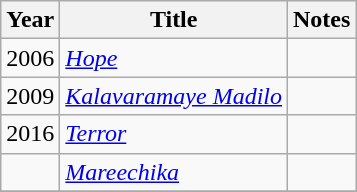<table class="wikitable">
<tr>
<th>Year</th>
<th>Title</th>
<th>Notes</th>
</tr>
<tr>
<td>2006</td>
<td><em><a href='#'>Hope</a></em></td>
<td></td>
</tr>
<tr>
<td>2009</td>
<td><em><a href='#'>Kalavaramaye Madilo</a></em></td>
<td></td>
</tr>
<tr>
<td>2016</td>
<td><em><a href='#'>Terror</a></em></td>
<td></td>
</tr>
<tr>
<td></td>
<td><em><a href='#'>Mareechika</a></em></td>
<td></td>
</tr>
<tr>
</tr>
</table>
